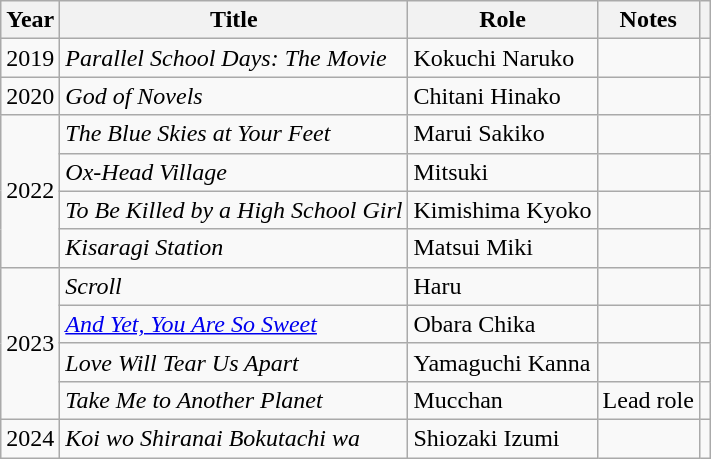<table class="wikitable sortable">
<tr>
<th>Year</th>
<th>Title</th>
<th>Role</th>
<th class="unsortable">Notes</th>
<th class="unsortable"></th>
</tr>
<tr>
<td>2019</td>
<td><em>Parallel School Days: The Movie</em></td>
<td>Kokuchi Naruko</td>
<td></td>
<td></td>
</tr>
<tr>
<td>2020</td>
<td><em>God of Novels</em></td>
<td>Chitani Hinako</td>
<td></td>
<td></td>
</tr>
<tr>
<td rowspan=4>2022</td>
<td><em>The Blue Skies at Your Feet</em></td>
<td>Marui Sakiko</td>
<td></td>
<td></td>
</tr>
<tr>
<td><em>Ox-Head Village</em></td>
<td>Mitsuki</td>
<td></td>
<td></td>
</tr>
<tr>
<td><em>To Be Killed by a High School Girl</em></td>
<td>Kimishima Kyoko</td>
<td></td>
<td></td>
</tr>
<tr>
<td><em>Kisaragi Station</em></td>
<td>Matsui Miki</td>
<td></td>
<td></td>
</tr>
<tr>
<td rowspan=4>2023</td>
<td><em>Scroll</em></td>
<td>Haru</td>
<td></td>
<td></td>
</tr>
<tr>
<td><em><a href='#'>And Yet, You Are So Sweet</a></em></td>
<td>Obara Chika</td>
<td></td>
<td></td>
</tr>
<tr>
<td><em>Love Will Tear Us Apart</em></td>
<td>Yamaguchi Kanna</td>
<td></td>
<td></td>
</tr>
<tr>
<td><em>Take Me to Another Planet</em></td>
<td>Mucchan</td>
<td>Lead role</td>
<td></td>
</tr>
<tr>
<td>2024</td>
<td><em>Koi wo Shiranai Bokutachi wa</em></td>
<td>Shiozaki Izumi</td>
<td></td>
<td></td>
</tr>
</table>
